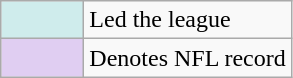<table class="wikitable">
<tr>
<td style="background:#cfecec; width:3em;"></td>
<td>Led the league</td>
</tr>
<tr>
<td style="background:#e0cef2; width:3em"></td>
<td>Denotes NFL record</td>
</tr>
</table>
